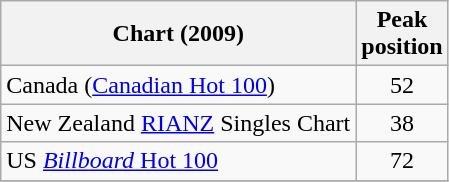<table class="wikitable sortable">
<tr>
<th>Chart (2009)</th>
<th>Peak<br>position</th>
</tr>
<tr>
<td>Canada (<a href='#'>Canadian Hot 100</a>)</td>
<td align="center">52</td>
</tr>
<tr>
<td>New Zealand <a href='#'>RIANZ</a> Singles Chart</td>
<td align="center">38</td>
</tr>
<tr>
<td>US <a href='#'><em>Billboard</em> Hot 100</a></td>
<td align="center">72</td>
</tr>
<tr>
</tr>
</table>
